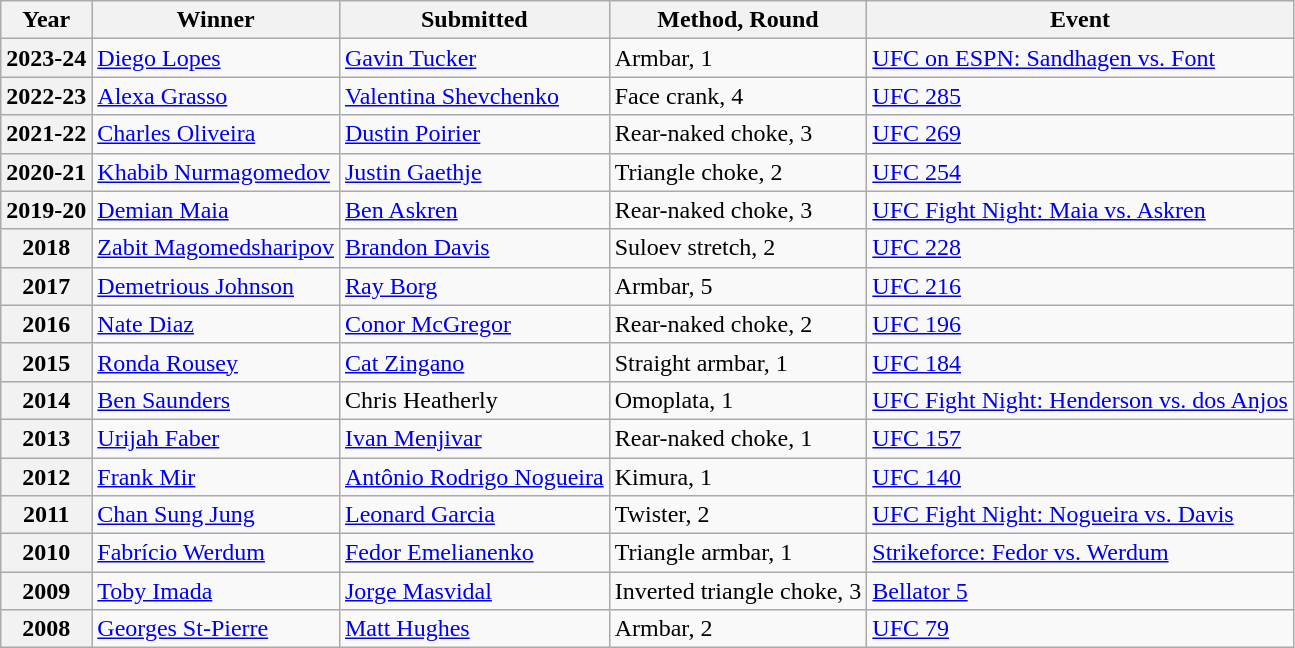<table class="wikitable">
<tr>
<th>Year</th>
<th>Winner</th>
<th>Submitted</th>
<th>Method, Round</th>
<th>Event</th>
</tr>
<tr>
<th>2023-24</th>
<td> <a href='#'>Diego Lopes</a></td>
<td> <a href='#'>Gavin Tucker</a></td>
<td>Armbar, 1</td>
<td><a href='#'>UFC on ESPN: Sandhagen vs. Font</a></td>
</tr>
<tr>
<th>2022-23</th>
<td> <a href='#'>Alexa Grasso</a></td>
<td> <a href='#'>Valentina Shevchenko</a></td>
<td>Face crank, 4</td>
<td><a href='#'>UFC 285</a></td>
</tr>
<tr>
<th>2021-22</th>
<td> <a href='#'>Charles Oliveira</a></td>
<td> <a href='#'>Dustin Poirier</a></td>
<td>Rear-naked choke, 3</td>
<td><a href='#'>UFC 269</a></td>
</tr>
<tr>
<th>2020-21</th>
<td> <a href='#'>Khabib Nurmagomedov</a></td>
<td> <a href='#'>Justin Gaethje</a></td>
<td>Triangle choke, 2</td>
<td><a href='#'>UFC 254</a></td>
</tr>
<tr>
<th>2019-20</th>
<td> <a href='#'>Demian Maia</a></td>
<td> <a href='#'>Ben Askren</a></td>
<td>Rear-naked choke, 3</td>
<td><a href='#'>UFC Fight Night: Maia vs. Askren</a></td>
</tr>
<tr>
<th>2018</th>
<td> <a href='#'>Zabit Magomedsharipov</a></td>
<td> <a href='#'>Brandon Davis</a></td>
<td>Suloev stretch, 2</td>
<td><a href='#'>UFC 228</a></td>
</tr>
<tr>
<th>2017</th>
<td> <a href='#'>Demetrious Johnson</a></td>
<td> <a href='#'>Ray Borg</a></td>
<td>Armbar, 5</td>
<td><a href='#'>UFC 216</a></td>
</tr>
<tr>
<th>2016</th>
<td> <a href='#'>Nate Diaz</a></td>
<td> <a href='#'>Conor McGregor</a></td>
<td>Rear-naked choke, 2</td>
<td><a href='#'>UFC 196</a></td>
</tr>
<tr>
<th>2015</th>
<td> <a href='#'>Ronda Rousey</a></td>
<td> <a href='#'>Cat Zingano</a></td>
<td>Straight armbar, 1</td>
<td><a href='#'>UFC 184</a></td>
</tr>
<tr>
<th>2014</th>
<td> <a href='#'>Ben Saunders</a></td>
<td> Chris Heatherly</td>
<td>Omoplata, 1</td>
<td><a href='#'>UFC Fight Night: Henderson vs. dos Anjos</a></td>
</tr>
<tr>
<th>2013</th>
<td> <a href='#'>Urijah Faber</a></td>
<td> <a href='#'>Ivan Menjivar</a></td>
<td>Rear-naked choke, 1</td>
<td><a href='#'>UFC 157</a></td>
</tr>
<tr>
<th>2012</th>
<td> <a href='#'>Frank Mir</a></td>
<td> <a href='#'>Antônio Rodrigo Nogueira</a></td>
<td>Kimura, 1</td>
<td><a href='#'>UFC 140</a></td>
</tr>
<tr>
<th>2011</th>
<td> <a href='#'>Chan Sung Jung</a></td>
<td> <a href='#'>Leonard Garcia</a></td>
<td>Twister, 2</td>
<td><a href='#'>UFC Fight Night: Nogueira vs. Davis</a></td>
</tr>
<tr>
<th>2010</th>
<td> <a href='#'>Fabrício Werdum</a></td>
<td> <a href='#'>Fedor Emelianenko</a></td>
<td>Triangle armbar, 1</td>
<td><a href='#'>Strikeforce: Fedor vs. Werdum</a></td>
</tr>
<tr>
<th>2009</th>
<td> <a href='#'>Toby Imada</a></td>
<td> <a href='#'>Jorge Masvidal</a></td>
<td>Inverted triangle choke, 3</td>
<td><a href='#'>Bellator 5</a></td>
</tr>
<tr>
<th>2008</th>
<td> <a href='#'>Georges St-Pierre</a></td>
<td> <a href='#'>Matt Hughes</a></td>
<td>Armbar, 2</td>
<td><a href='#'>UFC 79</a></td>
</tr>
</table>
